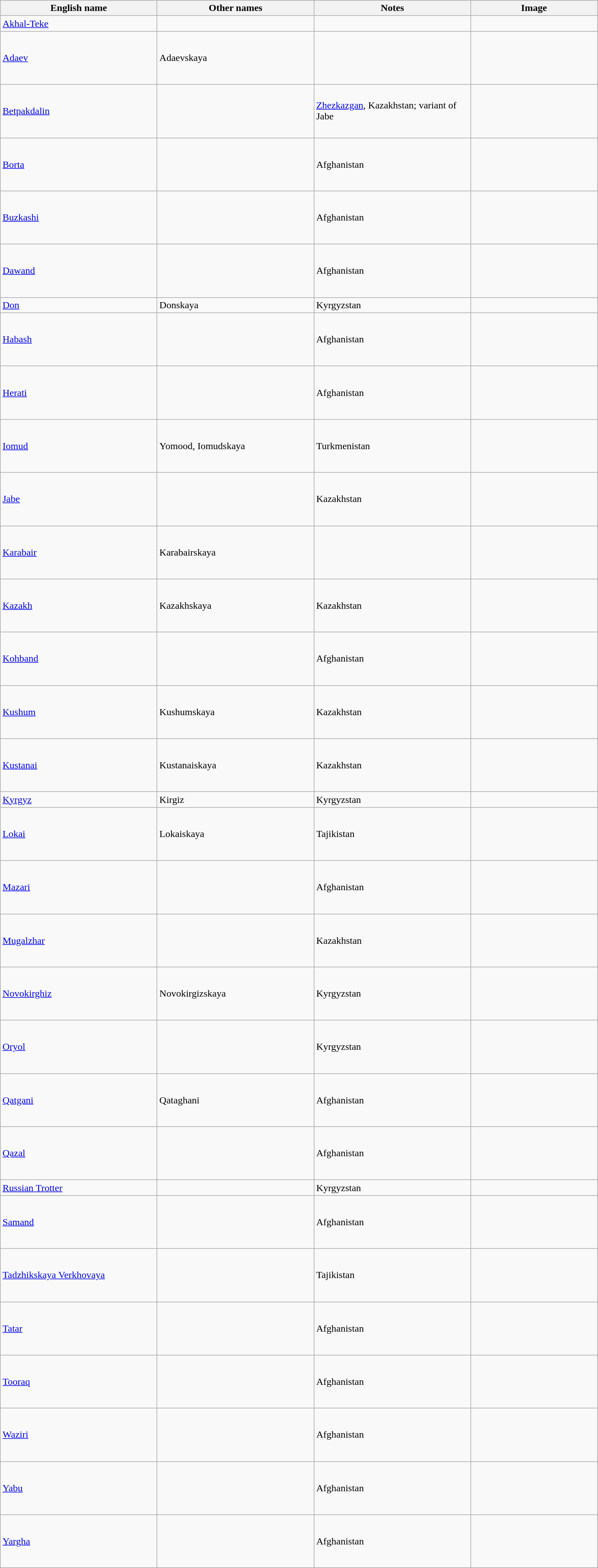<table class="wikitable">
<tr>
<th>English name</th>
<th>Other names</th>
<th>Notes</th>
<th>Image</th>
</tr>
<tr>
<td style="width: 250px;"><a href='#'>Akhal-Teke</a></td>
<td style="width: 250px;"></td>
<td style="width: 250px;"></td>
<td style="width: 200px"></td>
</tr>
<tr>
<td><a href='#'>Adaev</a></td>
<td>Adaevskaya</td>
<td></td>
<td style="height: 80px;"></td>
</tr>
<tr>
<td><a href='#'>Betpakdalin</a></td>
<td></td>
<td><a href='#'>Zhezkazgan</a>, Kazakhstan; variant of Jabe</td>
<td style="height: 80px;"></td>
</tr>
<tr>
<td><a href='#'>Borta</a></td>
<td></td>
<td>Afghanistan</td>
<td style="height: 80px;"></td>
</tr>
<tr>
<td><a href='#'>Buzkashi</a></td>
<td></td>
<td>Afghanistan</td>
<td style="height: 80px;"></td>
</tr>
<tr>
<td><a href='#'>Dawand</a></td>
<td></td>
<td>Afghanistan</td>
<td style="height: 80px;"></td>
</tr>
<tr>
<td><a href='#'>Don</a></td>
<td>Donskaya</td>
<td>Kyrgyzstan</td>
<td></td>
</tr>
<tr>
<td><a href='#'>Habash</a></td>
<td></td>
<td>Afghanistan</td>
<td style="height: 80px;"></td>
</tr>
<tr>
<td><a href='#'>Herati</a></td>
<td></td>
<td>Afghanistan</td>
<td style="height: 80px;"></td>
</tr>
<tr>
<td><a href='#'>Iomud</a></td>
<td>Yomood, Iomudskaya</td>
<td>Turkmenistan</td>
<td style="height: 80px;"></td>
</tr>
<tr>
<td><a href='#'>Jabe</a></td>
<td></td>
<td>Kazakhstan</td>
<td style="height: 80px;"></td>
</tr>
<tr>
<td><a href='#'>Karabair</a></td>
<td>Karabairskaya</td>
<td></td>
<td style="height: 80px;"></td>
</tr>
<tr>
<td><a href='#'>Kazakh</a></td>
<td>Kazakhskaya</td>
<td>Kazakhstan</td>
<td style="height: 80px;"></td>
</tr>
<tr>
<td><a href='#'>Kohband</a></td>
<td></td>
<td>Afghanistan</td>
<td style="height: 80px;"></td>
</tr>
<tr>
<td><a href='#'>Kushum</a></td>
<td>Kushumskaya</td>
<td>Kazakhstan</td>
<td style="height: 80px;"></td>
</tr>
<tr>
<td><a href='#'>Kustanai</a></td>
<td>Kustanaiskaya</td>
<td>Kazakhstan</td>
<td style="height: 80px;"></td>
</tr>
<tr>
<td><a href='#'>Kyrgyz</a></td>
<td>Kirgiz</td>
<td>Kyrgyzstan</td>
<td></td>
</tr>
<tr>
<td><a href='#'>Lokai</a></td>
<td>Lokaiskaya</td>
<td>Tajikistan</td>
<td style="height: 80px;"></td>
</tr>
<tr>
<td><a href='#'>Mazari</a></td>
<td></td>
<td>Afghanistan</td>
<td style="height: 80px;"></td>
</tr>
<tr>
<td><a href='#'>Mugalzhar</a></td>
<td></td>
<td>Kazakhstan</td>
<td style="height: 80px;"></td>
</tr>
<tr>
<td><a href='#'>Novokirghiz</a></td>
<td>Novokirgizskaya</td>
<td>Kyrgyzstan</td>
<td style="height: 80px;"></td>
</tr>
<tr>
<td><a href='#'>Oryol</a></td>
<td></td>
<td>Kyrgyzstan</td>
<td style="height: 80px;"></td>
</tr>
<tr>
<td><a href='#'>Qatgani</a></td>
<td>Qataghani</td>
<td>Afghanistan</td>
<td style="height: 80px;"></td>
</tr>
<tr>
<td><a href='#'>Qazal</a></td>
<td></td>
<td>Afghanistan</td>
<td style="height: 80px;"></td>
</tr>
<tr>
<td><a href='#'>Russian Trotter</a></td>
<td></td>
<td>Kyrgyzstan</td>
<td></td>
</tr>
<tr>
<td><a href='#'>Samand</a></td>
<td></td>
<td>Afghanistan</td>
<td style="height: 80px;"></td>
</tr>
<tr>
<td><a href='#'>Tadzhikskaya Verkhovaya</a></td>
<td></td>
<td>Tajikistan</td>
<td style="height: 80px;"></td>
</tr>
<tr>
<td><a href='#'>Tatar</a></td>
<td></td>
<td>Afghanistan</td>
<td style="height: 80px;"></td>
</tr>
<tr>
<td><a href='#'>Tooraq</a></td>
<td></td>
<td>Afghanistan</td>
<td style="height: 80px;"></td>
</tr>
<tr>
<td><a href='#'>Waziri</a></td>
<td></td>
<td>Afghanistan</td>
<td style="height: 80px;"></td>
</tr>
<tr>
<td><a href='#'>Yabu</a></td>
<td></td>
<td>Afghanistan</td>
<td style="height: 80px;"></td>
</tr>
<tr>
<td><a href='#'>Yargha</a></td>
<td></td>
<td>Afghanistan</td>
<td style="height: 80px;"></td>
</tr>
</table>
